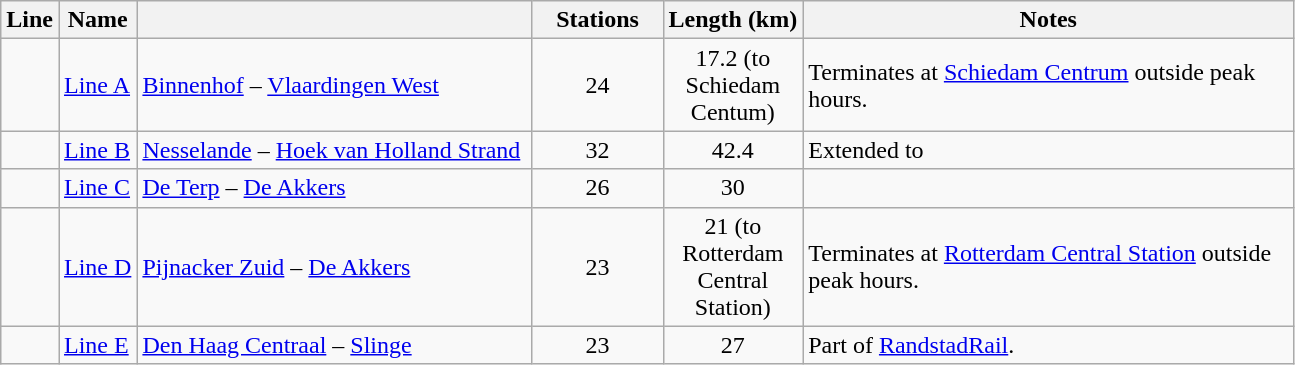<table class="wikitable">
<tr>
<th>Line</th>
<th>Name</th>
<th style="width:16em;"></th>
<th style="width:5em;">Stations</th>
<th style="width:5em;">Length (km)</th>
<th style="width:20em;">Notes</th>
</tr>
<tr>
<td></td>
<td><a href='#'>Line A</a></td>
<td><a href='#'>Binnenhof</a> – <a href='#'>Vlaardingen West</a></td>
<td style="text-align:center;">24</td>
<td style="text-align:center;">17.2 (to Schiedam Centum)</td>
<td>Terminates at <a href='#'>Schiedam Centrum</a> outside peak hours.</td>
</tr>
<tr>
<td></td>
<td><a href='#'>Line B</a></td>
<td><a href='#'>Nesselande</a> – <a href='#'>Hoek van Holland Strand</a></td>
<td style="text-align:center;">32</td>
<td style="text-align:center;">42.4</td>
<td>Extended to</td>
</tr>
<tr>
<td></td>
<td><a href='#'>Line C</a></td>
<td><a href='#'>De Terp</a> – <a href='#'>De Akkers</a></td>
<td style="text-align:center;">26</td>
<td style="text-align:center;">30</td>
<td></td>
</tr>
<tr>
<td></td>
<td><a href='#'>Line D</a></td>
<td><a href='#'>Pijnacker Zuid</a> – <a href='#'>De Akkers</a></td>
<td style="text-align:center;">23</td>
<td style="text-align:center;">21 (to Rotterdam Central Station)</td>
<td>Terminates at <a href='#'>Rotterdam Central Station</a> outside peak hours.</td>
</tr>
<tr>
<td></td>
<td><a href='#'>Line E</a></td>
<td><a href='#'>Den Haag Centraal</a> – <a href='#'>Slinge</a></td>
<td style="text-align:center;">23</td>
<td style="text-align:center;">27</td>
<td>Part of <a href='#'>RandstadRail</a>.</td>
</tr>
</table>
